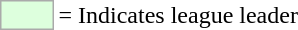<table>
<tr>
<td style="background:#DDFFDD; border:1px solid #aaa; width:2em;"></td>
<td>= Indicates league leader</td>
</tr>
</table>
